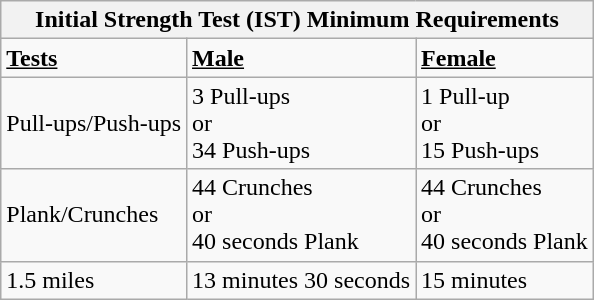<table class="wikitable">
<tr>
<th colspan="3">Initial Strength Test (IST) Minimum Requirements</th>
</tr>
<tr>
<td><strong><u>Tests</u></strong></td>
<td><strong><u>Male</u></strong></td>
<td><strong><u>Female</u></strong></td>
</tr>
<tr>
<td>Pull-ups/Push-ups</td>
<td>3 Pull-ups<br>or<br>34 Push-ups</td>
<td>1 Pull-up<br>or<br>15 Push-ups</td>
</tr>
<tr>
<td>Plank/Crunches</td>
<td>44 Crunches<br>or<br>40 seconds Plank</td>
<td>44 Crunches<br>or<br>40 seconds Plank</td>
</tr>
<tr>
<td>1.5 miles</td>
<td>13 minutes 30 seconds</td>
<td>15 minutes</td>
</tr>
</table>
